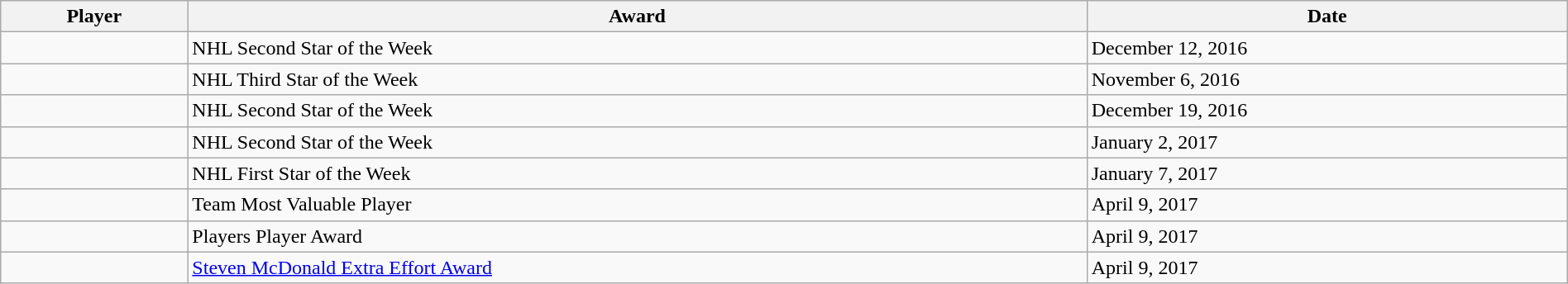<table class="wikitable sortable" style="width:100%;">
<tr align=center>
<th>Player</th>
<th>Award</th>
<th>Date</th>
</tr>
<tr>
<td></td>
<td>NHL Second Star of the Week</td>
<td>December 12, 2016</td>
</tr>
<tr>
<td></td>
<td>NHL Third Star of the Week</td>
<td>November 6, 2016</td>
</tr>
<tr>
<td></td>
<td>NHL Second Star of the Week</td>
<td>December 19, 2016</td>
</tr>
<tr>
<td></td>
<td>NHL Second Star of the Week</td>
<td>January 2, 2017</td>
</tr>
<tr>
<td></td>
<td>NHL First Star of the Week</td>
<td>January 7, 2017</td>
</tr>
<tr>
<td></td>
<td>Team Most Valuable Player</td>
<td>April 9, 2017</td>
</tr>
<tr>
<td></td>
<td>Players Player Award</td>
<td>April 9, 2017</td>
</tr>
<tr>
<td></td>
<td><a href='#'>Steven McDonald Extra Effort Award</a></td>
<td>April 9, 2017<br></td>
</tr>
</table>
